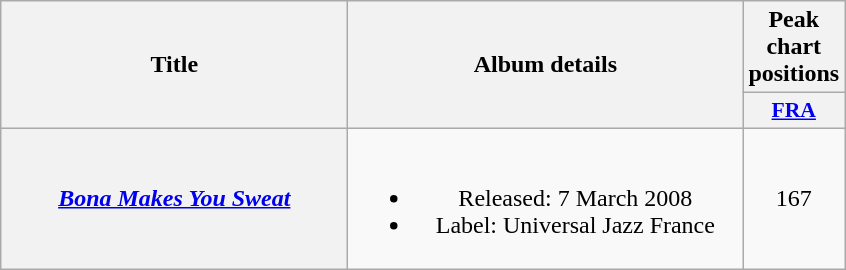<table class="wikitable plainrowheaders" style="text-align:center;">
<tr>
<th scope="col" rowspan="2" style="width:14em;">Title</th>
<th scope="col" rowspan="2" style="width:16em;">Album details</th>
<th scope="col">Peak chart positions</th>
</tr>
<tr>
<th scope="col" style="width:3.5em;font-size:90%;"><a href='#'>FRA</a><br></th>
</tr>
<tr>
<th scope="row"><em><a href='#'>Bona Makes You Sweat</a></em></th>
<td><br><ul><li>Released: 7 March 2008</li><li>Label: Universal Jazz France</li></ul></td>
<td>167</td>
</tr>
</table>
